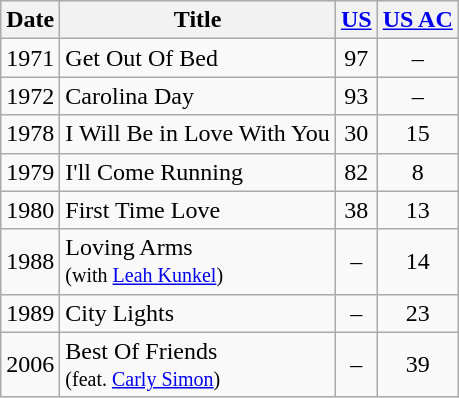<table class="wikitable" style="text-align:center;">
<tr>
<th>Date</th>
<th>Title</th>
<th><a href='#'>US</a></th>
<th><a href='#'>US AC</a></th>
</tr>
<tr>
<td>1971</td>
<td align="left">Get Out Of Bed</td>
<td>97</td>
<td>–</td>
</tr>
<tr>
<td>1972</td>
<td align="left">Carolina Day</td>
<td>93</td>
<td>–</td>
</tr>
<tr>
<td>1978</td>
<td align="left">I Will Be in Love With You</td>
<td>30</td>
<td>15</td>
</tr>
<tr>
<td>1979</td>
<td align="left">I'll Come Running</td>
<td>82</td>
<td>8</td>
</tr>
<tr>
<td>1980</td>
<td align="left">First Time Love</td>
<td>38</td>
<td>13</td>
</tr>
<tr>
<td>1988</td>
<td align="left">Loving Arms<br><small>(with <a href='#'>Leah Kunkel</a>)</small></td>
<td>–</td>
<td>14</td>
</tr>
<tr>
<td>1989</td>
<td align="left">City Lights</td>
<td>–</td>
<td>23</td>
</tr>
<tr>
<td>2006</td>
<td align="left">Best Of Friends<br><small>(feat. <a href='#'>Carly Simon</a>)</small></td>
<td>–</td>
<td>39</td>
</tr>
</table>
